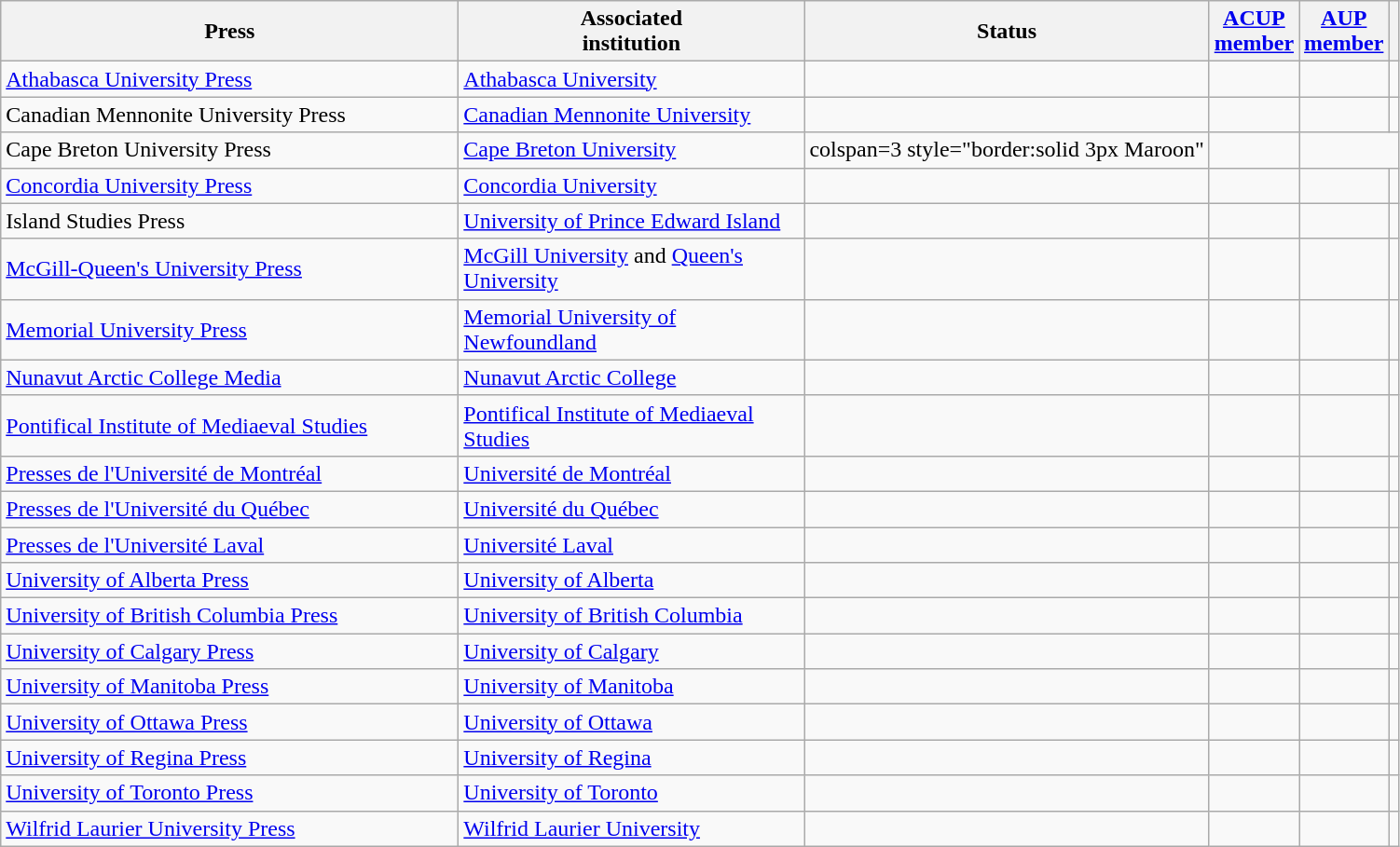<table class="wikitable sortable">
<tr>
<th style="width:20em">Press</th>
<th style="width:15em">Associated<br>institution</th>
<th>Status</th>
<th><a href='#'>ACUP<br>member</a></th>
<th><a href='#'>AUP<br>member</a></th>
<th></th>
</tr>
<tr>
<td><a href='#'>Athabasca University Press</a></td>
<td><a href='#'>Athabasca University</a></td>
<td></td>
<td></td>
<td></td>
<td></td>
</tr>
<tr>
<td>Canadian Mennonite University Press</td>
<td><a href='#'>Canadian Mennonite University</a></td>
<td></td>
<td></td>
<td></td>
<td></td>
</tr>
<tr>
<td>Cape Breton University Press</td>
<td><a href='#'>Cape Breton University</a></td>
<td>colspan=3 style="border:solid 3px Maroon"  </td>
<td></td>
</tr>
<tr>
<td><a href='#'>Concordia University Press</a></td>
<td><a href='#'>Concordia University</a></td>
<td></td>
<td></td>
<td></td>
<td></td>
</tr>
<tr>
<td>Island Studies Press</td>
<td><a href='#'>University of Prince Edward Island</a></td>
<td></td>
<td></td>
<td></td>
<td></td>
</tr>
<tr>
<td><a href='#'>McGill-Queen's University Press</a></td>
<td><a href='#'>McGill University</a> and <a href='#'>Queen's University</a></td>
<td></td>
<td></td>
<td></td>
<td></td>
</tr>
<tr>
<td><a href='#'>Memorial University Press</a></td>
<td><a href='#'>Memorial University of Newfoundland</a></td>
<td></td>
<td></td>
<td></td>
<td></td>
</tr>
<tr>
<td><a href='#'>Nunavut Arctic College Media</a></td>
<td><a href='#'>Nunavut Arctic College</a></td>
<td></td>
<td></td>
<td></td>
<td></td>
</tr>
<tr>
<td><a href='#'>Pontifical Institute of Mediaeval Studies</a></td>
<td><a href='#'>Pontifical Institute of Mediaeval Studies</a></td>
<td></td>
<td></td>
<td></td>
<td></td>
</tr>
<tr>
<td><a href='#'>Presses de l'Université de Montréal</a></td>
<td><a href='#'>Université de Montréal</a></td>
<td></td>
<td></td>
<td></td>
<td></td>
</tr>
<tr>
<td><a href='#'>Presses de l'Université du Québec</a></td>
<td><a href='#'>Université du Québec</a></td>
<td></td>
<td></td>
<td></td>
<td></td>
</tr>
<tr>
<td><a href='#'>Presses de l'Université Laval</a></td>
<td><a href='#'>Université Laval</a></td>
<td></td>
<td></td>
<td></td>
<td></td>
</tr>
<tr>
<td><a href='#'>University of Alberta Press</a></td>
<td><a href='#'>University of Alberta</a></td>
<td></td>
<td></td>
<td></td>
<td></td>
</tr>
<tr>
<td><a href='#'>University of British Columbia Press</a></td>
<td><a href='#'>University of British Columbia</a></td>
<td></td>
<td></td>
<td></td>
<td></td>
</tr>
<tr>
<td><a href='#'>University of Calgary Press</a></td>
<td><a href='#'>University of Calgary</a></td>
<td></td>
<td></td>
<td></td>
<td></td>
</tr>
<tr>
<td><a href='#'>University of Manitoba Press</a></td>
<td><a href='#'>University of Manitoba</a></td>
<td></td>
<td></td>
<td></td>
<td></td>
</tr>
<tr>
<td><a href='#'>University of Ottawa Press</a></td>
<td><a href='#'>University of Ottawa</a></td>
<td></td>
<td></td>
<td></td>
<td></td>
</tr>
<tr>
<td><a href='#'>University of Regina Press</a></td>
<td><a href='#'>University of Regina</a></td>
<td></td>
<td></td>
<td></td>
<td></td>
</tr>
<tr>
<td><a href='#'>University of Toronto Press</a></td>
<td><a href='#'>University of Toronto</a></td>
<td></td>
<td></td>
<td></td>
<td></td>
</tr>
<tr>
<td><a href='#'>Wilfrid Laurier University Press</a></td>
<td><a href='#'>Wilfrid Laurier University</a></td>
<td></td>
<td></td>
<td></td>
<td></td>
</tr>
</table>
